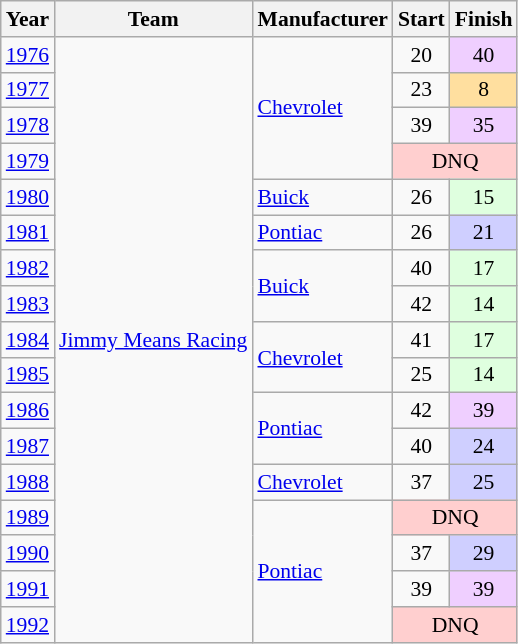<table class="wikitable" style="font-size: 90%;">
<tr>
<th>Year</th>
<th>Team</th>
<th>Manufacturer</th>
<th>Start</th>
<th>Finish</th>
</tr>
<tr>
<td><a href='#'>1976</a></td>
<td rowspan=17><a href='#'>Jimmy Means Racing</a></td>
<td rowspan=4><a href='#'>Chevrolet</a></td>
<td align=center>20</td>
<td align=center style="background:#EFCFFF;">40</td>
</tr>
<tr>
<td><a href='#'>1977</a></td>
<td align=center>23</td>
<td align=center style="background:#FFDF9F;">8</td>
</tr>
<tr>
<td><a href='#'>1978</a></td>
<td align=center>39</td>
<td align=center style="background:#EFCFFF;">35</td>
</tr>
<tr>
<td><a href='#'>1979</a></td>
<td colspan=2 align=center style="background:#FFCFCF;">DNQ</td>
</tr>
<tr>
<td><a href='#'>1980</a></td>
<td><a href='#'>Buick</a></td>
<td align=center>26</td>
<td align=center style="background:#DFFFDF;">15</td>
</tr>
<tr>
<td><a href='#'>1981</a></td>
<td><a href='#'>Pontiac</a></td>
<td align=center>26</td>
<td align=center style="background:#CFCFFF;">21</td>
</tr>
<tr>
<td><a href='#'>1982</a></td>
<td rowspan=2><a href='#'>Buick</a></td>
<td align=center>40</td>
<td align=center style="background:#DFFFDF;">17</td>
</tr>
<tr>
<td><a href='#'>1983</a></td>
<td align=center>42</td>
<td align=center style="background:#DFFFDF;">14</td>
</tr>
<tr>
<td><a href='#'>1984</a></td>
<td rowspan=2><a href='#'>Chevrolet</a></td>
<td align=center>41</td>
<td align=center style="background:#DFFFDF;">17</td>
</tr>
<tr>
<td><a href='#'>1985</a></td>
<td align=center>25</td>
<td align=center style="background:#DFFFDF;">14</td>
</tr>
<tr>
<td><a href='#'>1986</a></td>
<td rowspan=2><a href='#'>Pontiac</a></td>
<td align=center>42</td>
<td align=center style="background:#EFCFFF;">39</td>
</tr>
<tr>
<td><a href='#'>1987</a></td>
<td align=center>40</td>
<td align=center style="background:#CFCFFF;">24</td>
</tr>
<tr>
<td><a href='#'>1988</a></td>
<td><a href='#'>Chevrolet</a></td>
<td align=center>37</td>
<td align=center style="background:#CFCFFF;">25</td>
</tr>
<tr>
<td><a href='#'>1989</a></td>
<td rowspan=4><a href='#'>Pontiac</a></td>
<td colspan=2 align=center style="background:#FFCFCF;">DNQ</td>
</tr>
<tr>
<td><a href='#'>1990</a></td>
<td align=center>37</td>
<td align=center style="background:#CFCFFF;">29</td>
</tr>
<tr>
<td><a href='#'>1991</a></td>
<td align=center>39</td>
<td align=center style="background:#EFCFFF;">39</td>
</tr>
<tr>
<td><a href='#'>1992</a></td>
<td colspan=2 align=center style="background:#FFCFCF;">DNQ</td>
</tr>
</table>
